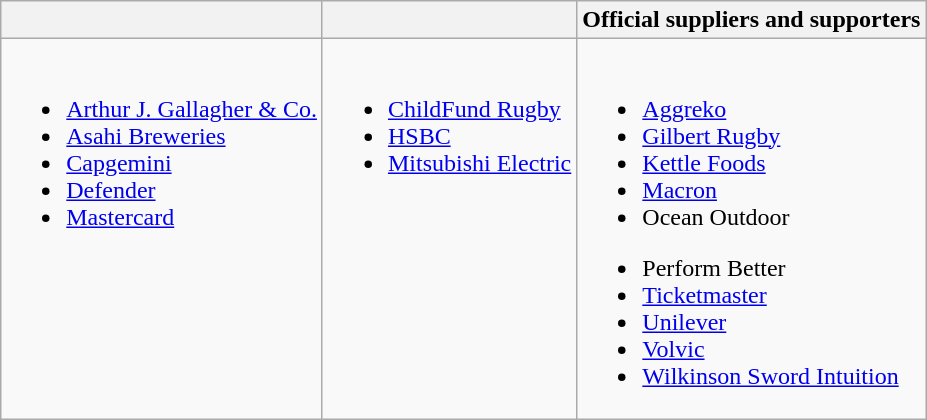<table class="wikitable">
<tr>
<th></th>
<th></th>
<th>Official suppliers and supporters</th>
</tr>
<tr>
<td style="vertical-align:top"><br><ul><li><a href='#'>Arthur J. Gallagher & Co.</a></li><li><a href='#'>Asahi Breweries</a></li><li><a href='#'>Capgemini</a></li><li><a href='#'>Defender</a></li><li><a href='#'>Mastercard</a></li></ul></td>
<td style="vertical-align:top;"><br>
<ul><li><a href='#'>ChildFund Rugby</a></li><li><a href='#'>HSBC</a></li><li><a href='#'>Mitsubishi Electric</a></li></ul></td>
<td style="vertical-align:top;"><br>
<ul><li><a href='#'>Aggreko</a></li><li><a href='#'>Gilbert Rugby</a></li><li><a href='#'>Kettle Foods</a></li><li><a href='#'>Macron</a></li><li>Ocean Outdoor</li></ul><ul><li>Perform Better</li><li><a href='#'>Ticketmaster</a></li><li><a href='#'>Unilever</a></li><li><a href='#'>Volvic</a></li><li><a href='#'>Wilkinson Sword Intuition</a></li></ul></td>
</tr>
</table>
